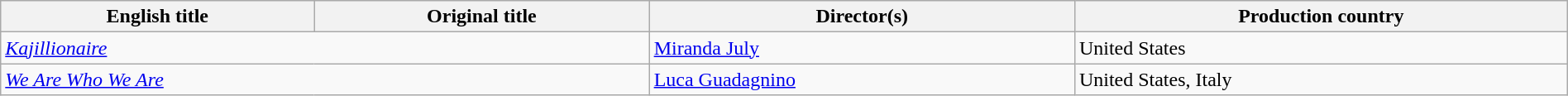<table class="wikitable" style="width:100%; margin-bottom:4px" cellpadding="5">
<tr>
<th scope="col">English title</th>
<th scope="col">Original title</th>
<th scope="col">Director(s)</th>
<th scope="col">Production country</th>
</tr>
<tr>
<td colspan=2><em><a href='#'>Kajillionaire</a></em></td>
<td><a href='#'>Miranda July</a></td>
<td>United States</td>
</tr>
<tr>
<td colspan=2><em><a href='#'>We Are Who We Are</a></em></td>
<td><a href='#'>Luca Guadagnino</a></td>
<td>United States, Italy</td>
</tr>
</table>
